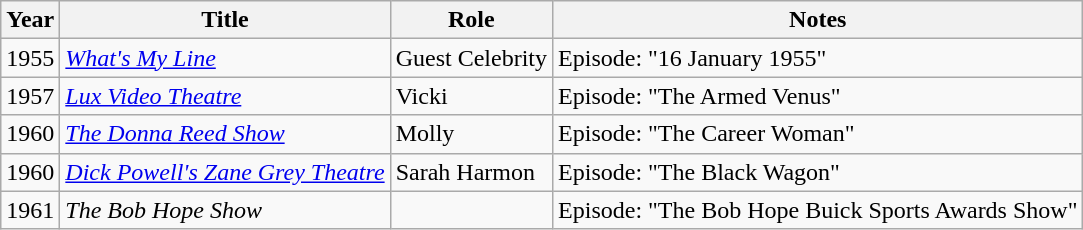<table class="wikitable sortable">
<tr>
<th>Year</th>
<th>Title</th>
<th>Role</th>
<th class="unsortable">Notes</th>
</tr>
<tr>
<td>1955</td>
<td><em><a href='#'>What's My Line</a></em></td>
<td>Guest Celebrity</td>
<td>Episode: "16 January 1955"</td>
</tr>
<tr>
<td>1957</td>
<td><em><a href='#'>Lux Video Theatre</a></em></td>
<td>Vicki</td>
<td>Episode: "The Armed Venus"</td>
</tr>
<tr>
<td>1960</td>
<td><em><a href='#'>The Donna Reed Show</a></em></td>
<td>Molly</td>
<td>Episode: "The Career Woman"</td>
</tr>
<tr>
<td>1960</td>
<td><em><a href='#'>Dick Powell's Zane Grey Theatre</a></em></td>
<td>Sarah Harmon</td>
<td>Episode: "The Black Wagon"</td>
</tr>
<tr>
<td>1961</td>
<td><em>The Bob Hope Show</em></td>
<td></td>
<td>Episode: "The Bob Hope Buick Sports Awards Show"</td>
</tr>
</table>
